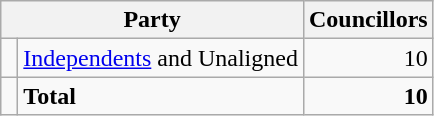<table class="wikitable">
<tr>
<th colspan="2">Party</th>
<th>Councillors</th>
</tr>
<tr>
<td> </td>
<td><a href='#'>Independents</a> and Unaligned</td>
<td align=right>10</td>
</tr>
<tr>
<td></td>
<td><strong>Total</strong></td>
<td align=right><strong>10</strong></td>
</tr>
</table>
